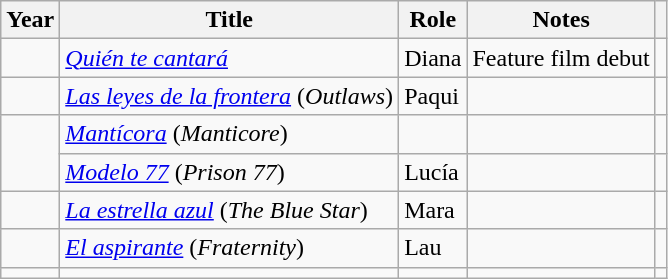<table class="wikitable sortable">
<tr>
<th>Year</th>
<th>Title</th>
<th>Role</th>
<th class="unsortable">Notes</th>
<th></th>
</tr>
<tr>
<td></td>
<td><em><a href='#'>Quién te cantará</a></em></td>
<td>Diana</td>
<td>Feature film debut</td>
<td></td>
</tr>
<tr>
<td></td>
<td><em><a href='#'>Las leyes de la frontera</a></em> (<em>Outlaws</em>)</td>
<td>Paqui</td>
<td></td>
<td align = "center"></td>
</tr>
<tr>
<td rowspan = "2"></td>
<td><em><a href='#'>Mantícora</a></em> (<em>Manticore</em>)</td>
<td></td>
<td></td>
<td align = "center"></td>
</tr>
<tr>
<td><em><a href='#'>Modelo 77</a></em> (<em>Prison 77</em>)</td>
<td>Lucía</td>
<td></td>
<td align = "center"></td>
</tr>
<tr>
<td></td>
<td><em><a href='#'>La estrella azul</a></em> (<em>The Blue Star</em>)</td>
<td>Mara</td>
<td></td>
<td></td>
</tr>
<tr>
<td></td>
<td><em><a href='#'>El aspirante</a></em> (<em>Fraternity</em>)</td>
<td>Lau</td>
<td></td>
<td></td>
</tr>
<tr>
<td></td>
<td></td>
<td></td>
<td></td>
<td></td>
</tr>
</table>
